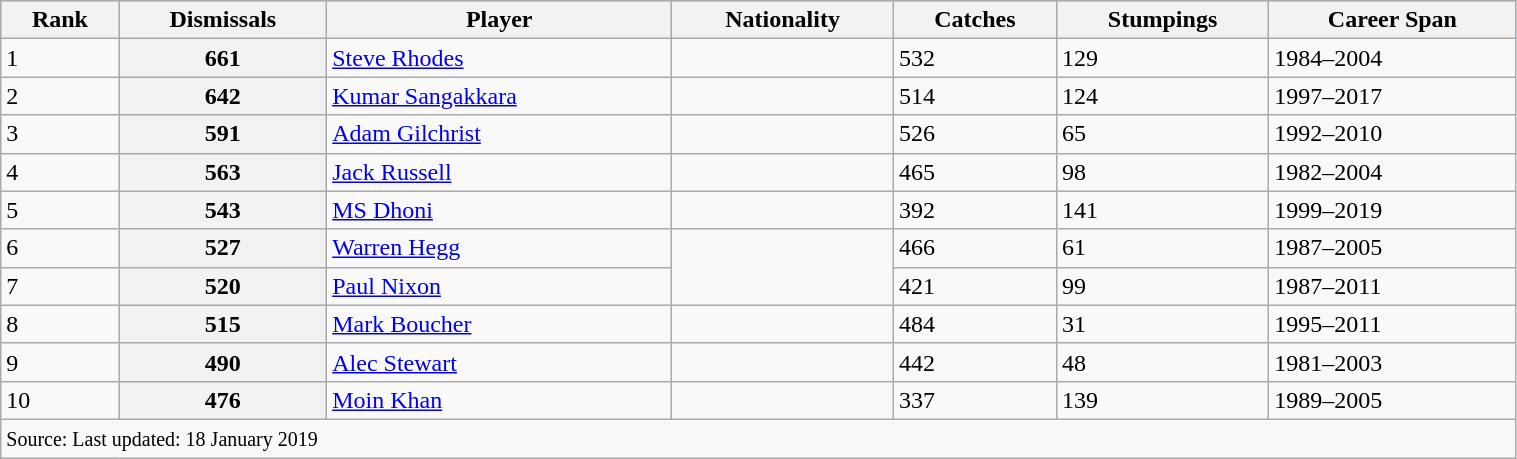<table class="wikitable" width=80%>
<tr bgcolor=#87cefa>
<th>Rank</th>
<th>Dismissals</th>
<th>Player</th>
<th>Nationality</th>
<th>Catches</th>
<th>Stumpings</th>
<th>Career Span</th>
</tr>
<tr>
<td>1</td>
<th>661</th>
<td><a href='#'>Steve Rhodes</a></td>
<td></td>
<td>532</td>
<td>129</td>
<td>1984–2004</td>
</tr>
<tr>
<td>2</td>
<th>642</th>
<td><a href='#'>Kumar Sangakkara</a></td>
<td></td>
<td>514</td>
<td>124</td>
<td>1997–2017</td>
</tr>
<tr>
<td>3</td>
<th>591</th>
<td><a href='#'>Adam Gilchrist</a></td>
<td></td>
<td>526</td>
<td>65</td>
<td>1992–2010</td>
</tr>
<tr>
<td>4</td>
<th>563</th>
<td><a href='#'>Jack Russell</a></td>
<td></td>
<td>465</td>
<td>98</td>
<td>1982–2004</td>
</tr>
<tr>
<td>5</td>
<th>543</th>
<td><a href='#'>MS Dhoni</a></td>
<td></td>
<td>392</td>
<td>141</td>
<td>1999–2019</td>
</tr>
<tr>
<td>6</td>
<th>527</th>
<td><a href='#'>Warren Hegg</a></td>
<td rowspan=2></td>
<td>466</td>
<td>61</td>
<td>1987–2005</td>
</tr>
<tr>
<td>7</td>
<th>520</th>
<td><a href='#'>Paul Nixon</a></td>
<td>421</td>
<td>99</td>
<td>1987–2011</td>
</tr>
<tr>
<td>8</td>
<th>515</th>
<td><a href='#'>Mark Boucher</a></td>
<td></td>
<td>484</td>
<td>31</td>
<td>1995–2011</td>
</tr>
<tr>
<td>9</td>
<th>490</th>
<td><a href='#'>Alec Stewart</a></td>
<td></td>
<td>442</td>
<td>48</td>
<td>1981–2003</td>
</tr>
<tr>
<td>10</td>
<th>476</th>
<td><a href='#'>Moin Khan</a></td>
<td></td>
<td>337</td>
<td>139</td>
<td>1989–2005</td>
</tr>
<tr>
<td colspan=7><small>Source:  Last updated: 18 January 2019</small></td>
</tr>
</table>
